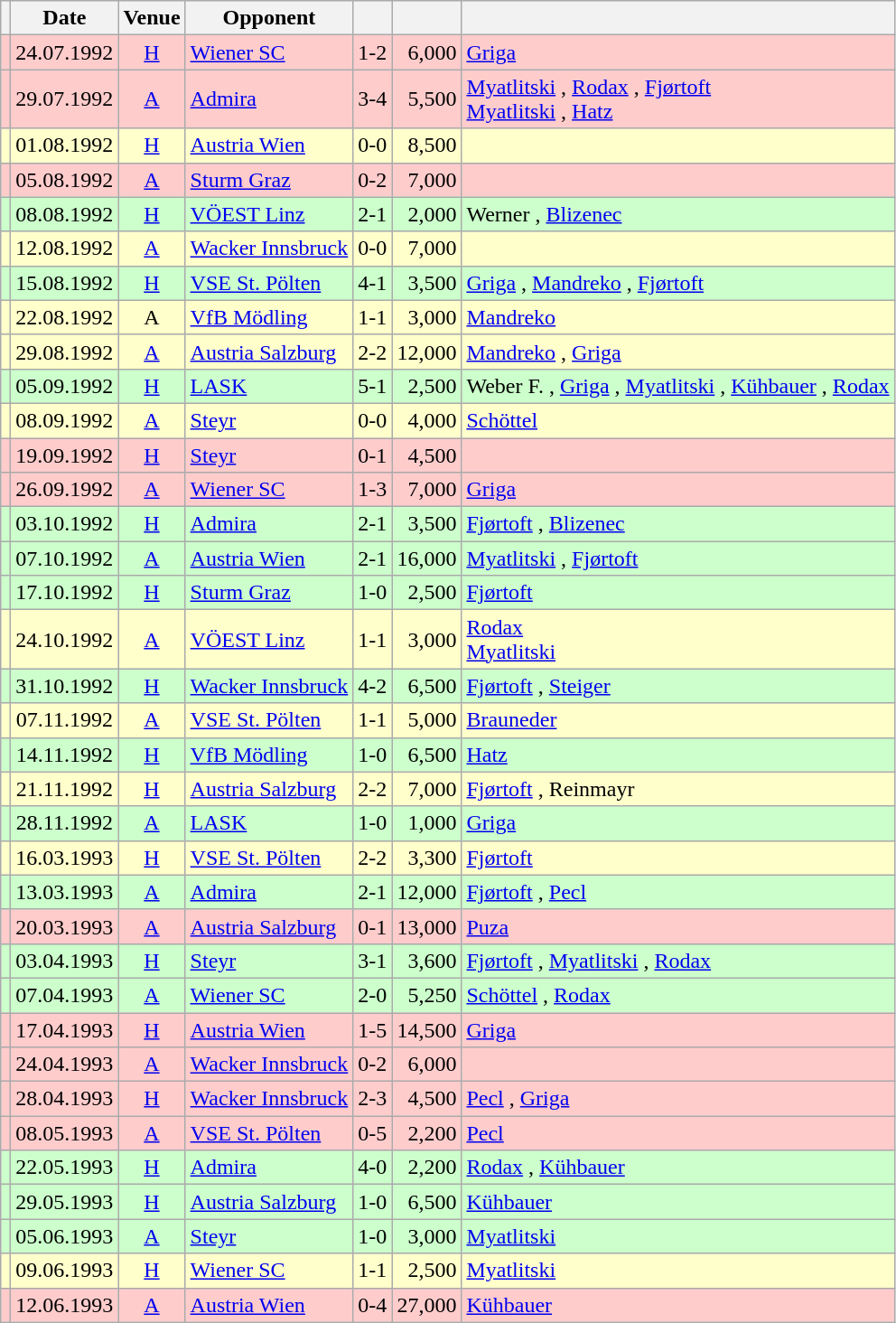<table class="wikitable" Style="text-align: center">
<tr>
<th></th>
<th>Date</th>
<th>Venue</th>
<th>Opponent</th>
<th></th>
<th></th>
<th></th>
</tr>
<tr style="background:#fcc">
<td></td>
<td>24.07.1992</td>
<td><a href='#'>H</a></td>
<td align="left"><a href='#'>Wiener SC</a></td>
<td>1-2</td>
<td align="right">6,000</td>
<td align="left"><a href='#'>Griga</a> </td>
</tr>
<tr style="background:#fcc">
<td></td>
<td>29.07.1992</td>
<td><a href='#'>A</a></td>
<td align="left"><a href='#'>Admira</a></td>
<td>3-4</td>
<td align="right">5,500</td>
<td align="left"><a href='#'>Myatlitski</a> , <a href='#'>Rodax</a> , <a href='#'>Fjørtoft</a>  <br> <a href='#'>Myatlitski</a> , <a href='#'>Hatz</a> </td>
</tr>
<tr style="background:#ffc">
<td></td>
<td>01.08.1992</td>
<td><a href='#'>H</a></td>
<td align="left"><a href='#'>Austria Wien</a></td>
<td>0-0</td>
<td align="right">8,500</td>
<td align="left"></td>
</tr>
<tr style="background:#fcc">
<td></td>
<td>05.08.1992</td>
<td><a href='#'>A</a></td>
<td align="left"><a href='#'>Sturm Graz</a></td>
<td>0-2</td>
<td align="right">7,000</td>
<td align="left"></td>
</tr>
<tr style="background:#cfc">
<td></td>
<td>08.08.1992</td>
<td><a href='#'>H</a></td>
<td align="left"><a href='#'>VÖEST Linz</a></td>
<td>2-1</td>
<td align="right">2,000</td>
<td align="left">Werner , <a href='#'>Blizenec</a> </td>
</tr>
<tr style="background:#ffc">
<td></td>
<td>12.08.1992</td>
<td><a href='#'>A</a></td>
<td align="left"><a href='#'>Wacker Innsbruck</a></td>
<td>0-0</td>
<td align="right">7,000</td>
<td align="left"></td>
</tr>
<tr style="background:#cfc">
<td></td>
<td>15.08.1992</td>
<td><a href='#'>H</a></td>
<td align="left"><a href='#'>VSE St. Pölten</a></td>
<td>4-1</td>
<td align="right">3,500</td>
<td align="left"><a href='#'>Griga</a>  , <a href='#'>Mandreko</a> , <a href='#'>Fjørtoft</a> </td>
</tr>
<tr style="background:#ffc">
<td></td>
<td>22.08.1992</td>
<td>A</td>
<td align="left"><a href='#'>VfB Mödling</a></td>
<td>1-1</td>
<td align="right">3,000</td>
<td align="left"><a href='#'>Mandreko</a> </td>
</tr>
<tr style="background:#ffc">
<td></td>
<td>29.08.1992</td>
<td><a href='#'>A</a></td>
<td align="left"><a href='#'>Austria Salzburg</a></td>
<td>2-2</td>
<td align="right">12,000</td>
<td align="left"><a href='#'>Mandreko</a> , <a href='#'>Griga</a> </td>
</tr>
<tr style="background:#cfc">
<td></td>
<td>05.09.1992</td>
<td><a href='#'>H</a></td>
<td align="left"><a href='#'>LASK</a></td>
<td>5-1</td>
<td align="right">2,500</td>
<td align="left">Weber F. , <a href='#'>Griga</a> , <a href='#'>Myatlitski</a> , <a href='#'>Kühbauer</a> , <a href='#'>Rodax</a> </td>
</tr>
<tr style="background:#ffc">
<td></td>
<td>08.09.1992</td>
<td><a href='#'>A</a></td>
<td align="left"><a href='#'>Steyr</a></td>
<td>0-0</td>
<td align="right">4,000</td>
<td align="left"><a href='#'>Schöttel</a> </td>
</tr>
<tr style="background:#fcc">
<td></td>
<td>19.09.1992</td>
<td><a href='#'>H</a></td>
<td align="left"><a href='#'>Steyr</a></td>
<td>0-1</td>
<td align="right">4,500</td>
<td align="left"></td>
</tr>
<tr style="background:#fcc">
<td></td>
<td>26.09.1992</td>
<td><a href='#'>A</a></td>
<td align="left"><a href='#'>Wiener SC</a></td>
<td>1-3</td>
<td align="right">7,000</td>
<td align="left"><a href='#'>Griga</a> </td>
</tr>
<tr style="background:#cfc">
<td></td>
<td>03.10.1992</td>
<td><a href='#'>H</a></td>
<td align="left"><a href='#'>Admira</a></td>
<td>2-1</td>
<td align="right">3,500</td>
<td align="left"><a href='#'>Fjørtoft</a> , <a href='#'>Blizenec</a> </td>
</tr>
<tr style="background:#cfc">
<td></td>
<td>07.10.1992</td>
<td><a href='#'>A</a></td>
<td align="left"><a href='#'>Austria Wien</a></td>
<td>2-1</td>
<td align="right">16,000</td>
<td align="left"><a href='#'>Myatlitski</a> , <a href='#'>Fjørtoft</a> </td>
</tr>
<tr style="background:#cfc">
<td></td>
<td>17.10.1992</td>
<td><a href='#'>H</a></td>
<td align="left"><a href='#'>Sturm Graz</a></td>
<td>1-0</td>
<td align="right">2,500</td>
<td align="left"><a href='#'>Fjørtoft</a> </td>
</tr>
<tr style="background:#ffc">
<td></td>
<td>24.10.1992</td>
<td><a href='#'>A</a></td>
<td align="left"><a href='#'>VÖEST Linz</a></td>
<td>1-1</td>
<td align="right">3,000</td>
<td align="left"><a href='#'>Rodax</a>  <br> <a href='#'>Myatlitski</a> </td>
</tr>
<tr style="background:#cfc">
<td></td>
<td>31.10.1992</td>
<td><a href='#'>H</a></td>
<td align="left"><a href='#'>Wacker Innsbruck</a></td>
<td>4-2</td>
<td align="right">6,500</td>
<td align="left"><a href='#'>Fjørtoft</a>   , <a href='#'>Steiger</a> </td>
</tr>
<tr style="background:#ffc">
<td></td>
<td>07.11.1992</td>
<td><a href='#'>A</a></td>
<td align="left"><a href='#'>VSE St. Pölten</a></td>
<td>1-1</td>
<td align="right">5,000</td>
<td align="left"><a href='#'>Brauneder</a> </td>
</tr>
<tr style="background:#cfc">
<td></td>
<td>14.11.1992</td>
<td><a href='#'>H</a></td>
<td align="left"><a href='#'>VfB Mödling</a></td>
<td>1-0</td>
<td align="right">6,500</td>
<td align="left"><a href='#'>Hatz</a> </td>
</tr>
<tr style="background:#ffc">
<td></td>
<td>21.11.1992</td>
<td><a href='#'>H</a></td>
<td align="left"><a href='#'>Austria Salzburg</a></td>
<td>2-2</td>
<td align="right">7,000</td>
<td align="left"><a href='#'>Fjørtoft</a> , Reinmayr </td>
</tr>
<tr style="background:#cfc">
<td></td>
<td>28.11.1992</td>
<td><a href='#'>A</a></td>
<td align="left"><a href='#'>LASK</a></td>
<td>1-0</td>
<td align="right">1,000</td>
<td align="left"><a href='#'>Griga</a> </td>
</tr>
<tr style="background:#ffc">
<td></td>
<td>16.03.1993</td>
<td><a href='#'>H</a></td>
<td align="left"><a href='#'>VSE St. Pölten</a></td>
<td>2-2</td>
<td align="right">3,300</td>
<td align="left"><a href='#'>Fjørtoft</a>  </td>
</tr>
<tr style="background:#cfc">
<td></td>
<td>13.03.1993</td>
<td><a href='#'>A</a></td>
<td align="left"><a href='#'>Admira</a></td>
<td>2-1</td>
<td align="right">12,000</td>
<td align="left"><a href='#'>Fjørtoft</a> , <a href='#'>Pecl</a> </td>
</tr>
<tr style="background:#fcc">
<td></td>
<td>20.03.1993</td>
<td><a href='#'>A</a></td>
<td align="left"><a href='#'>Austria Salzburg</a></td>
<td>0-1</td>
<td align="right">13,000</td>
<td align="left"><a href='#'>Puza</a> </td>
</tr>
<tr style="background:#cfc">
<td></td>
<td>03.04.1993</td>
<td><a href='#'>H</a></td>
<td align="left"><a href='#'>Steyr</a></td>
<td>3-1</td>
<td align="right">3,600</td>
<td align="left"><a href='#'>Fjørtoft</a> , <a href='#'>Myatlitski</a> , <a href='#'>Rodax</a> </td>
</tr>
<tr style="background:#cfc">
<td></td>
<td>07.04.1993</td>
<td><a href='#'>A</a></td>
<td align="left"><a href='#'>Wiener SC</a></td>
<td>2-0</td>
<td align="right">5,250</td>
<td align="left"><a href='#'>Schöttel</a> , <a href='#'>Rodax</a> </td>
</tr>
<tr style="background:#fcc">
<td></td>
<td>17.04.1993</td>
<td><a href='#'>H</a></td>
<td align="left"><a href='#'>Austria Wien</a></td>
<td>1-5</td>
<td align="right">14,500</td>
<td align="left"><a href='#'>Griga</a> </td>
</tr>
<tr style="background:#fcc">
<td></td>
<td>24.04.1993</td>
<td><a href='#'>A</a></td>
<td align="left"><a href='#'>Wacker Innsbruck</a></td>
<td>0-2</td>
<td align="right">6,000</td>
<td align="left"></td>
</tr>
<tr style="background:#fcc">
<td></td>
<td>28.04.1993</td>
<td><a href='#'>H</a></td>
<td align="left"><a href='#'>Wacker Innsbruck</a></td>
<td>2-3</td>
<td align="right">4,500</td>
<td align="left"><a href='#'>Pecl</a> , <a href='#'>Griga</a> </td>
</tr>
<tr style="background:#fcc">
<td></td>
<td>08.05.1993</td>
<td><a href='#'>A</a></td>
<td align="left"><a href='#'>VSE St. Pölten</a></td>
<td>0-5</td>
<td align="right">2,200</td>
<td align="left"><a href='#'>Pecl</a> </td>
</tr>
<tr style="background:#cfc">
<td></td>
<td>22.05.1993</td>
<td><a href='#'>H</a></td>
<td align="left"><a href='#'>Admira</a></td>
<td>4-0</td>
<td align="right">2,200</td>
<td align="left"><a href='#'>Rodax</a>   , <a href='#'>Kühbauer</a> </td>
</tr>
<tr style="background:#cfc">
<td></td>
<td>29.05.1993</td>
<td><a href='#'>H</a></td>
<td align="left"><a href='#'>Austria Salzburg</a></td>
<td>1-0</td>
<td align="right">6,500</td>
<td align="left"><a href='#'>Kühbauer</a> </td>
</tr>
<tr style="background:#cfc">
<td></td>
<td>05.06.1993</td>
<td><a href='#'>A</a></td>
<td align="left"><a href='#'>Steyr</a></td>
<td>1-0</td>
<td align="right">3,000</td>
<td align="left"><a href='#'>Myatlitski</a> </td>
</tr>
<tr style="background:#ffc">
<td></td>
<td>09.06.1993</td>
<td><a href='#'>H</a></td>
<td align="left"><a href='#'>Wiener SC</a></td>
<td>1-1</td>
<td align="right">2,500</td>
<td align="left"><a href='#'>Myatlitski</a> </td>
</tr>
<tr style="background:#fcc">
<td></td>
<td>12.06.1993</td>
<td><a href='#'>A</a></td>
<td align="left"><a href='#'>Austria Wien</a></td>
<td>0-4</td>
<td align="right">27,000</td>
<td align="left"><a href='#'>Kühbauer</a> </td>
</tr>
</table>
